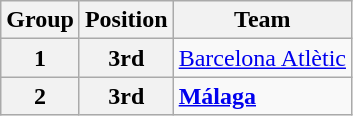<table class="wikitable">
<tr>
<th>Group</th>
<th>Position</th>
<th>Team</th>
</tr>
<tr>
<th>1</th>
<th>3rd</th>
<td><a href='#'>Barcelona Atlètic</a></td>
</tr>
<tr>
<th>2</th>
<th>3rd</th>
<td><strong><a href='#'>Málaga</a></strong></td>
</tr>
</table>
